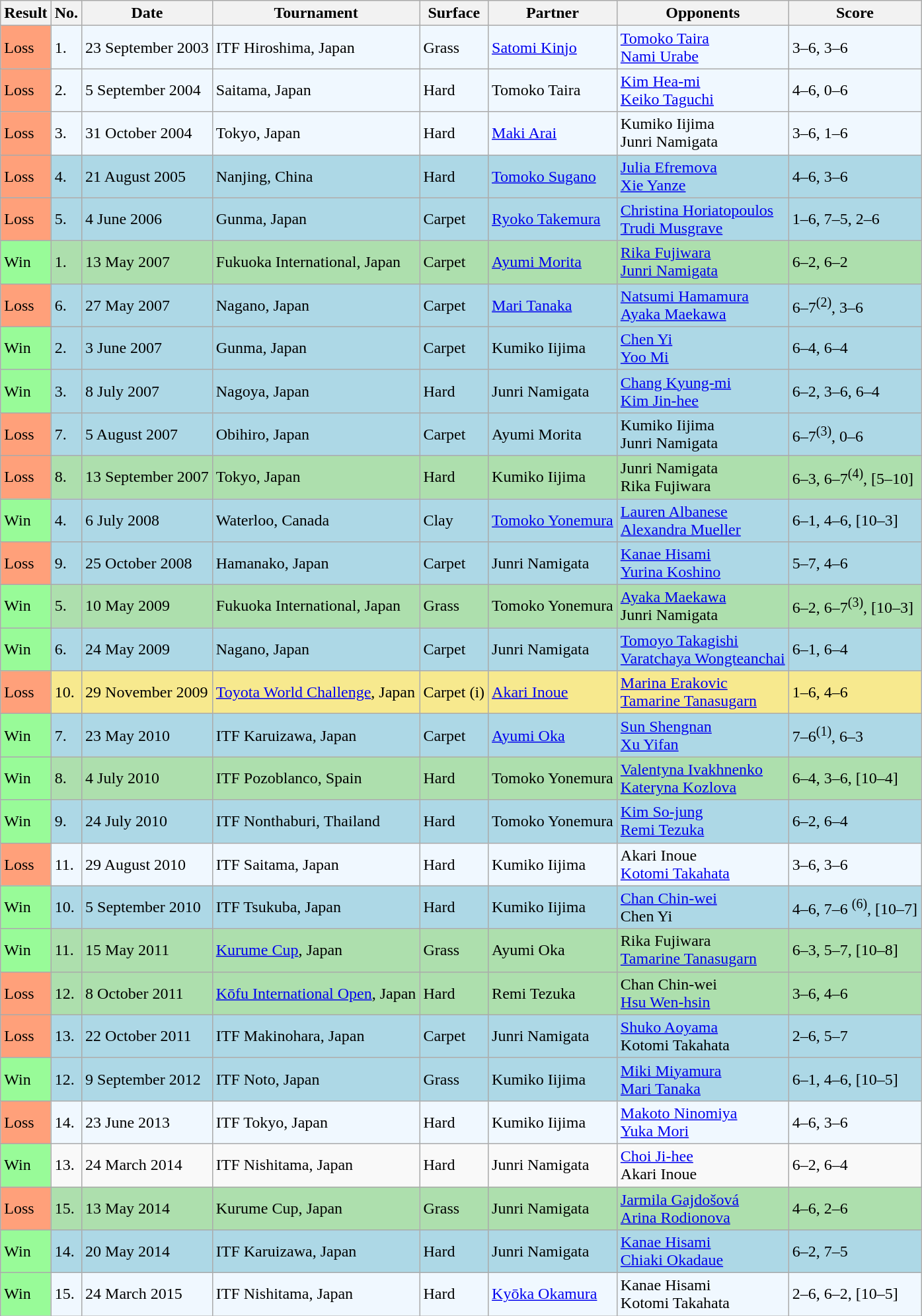<table class="sortable wikitable">
<tr>
<th>Result</th>
<th>No.</th>
<th>Date</th>
<th>Tournament</th>
<th>Surface</th>
<th>Partner</th>
<th>Opponents</th>
<th class="unsortable">Score</th>
</tr>
<tr style="background:#f0f8ff;">
<td style="background:#ffa07a;">Loss</td>
<td>1.</td>
<td>23 September 2003</td>
<td>ITF Hiroshima, Japan</td>
<td>Grass</td>
<td> <a href='#'>Satomi Kinjo</a></td>
<td> <a href='#'>Tomoko Taira</a> <br>  <a href='#'>Nami Urabe</a></td>
<td>3–6, 3–6</td>
</tr>
<tr style="background:#f0f8ff;">
<td style="background:#ffa07a;">Loss</td>
<td>2.</td>
<td>5 September 2004</td>
<td>Saitama, Japan</td>
<td>Hard</td>
<td> Tomoko Taira</td>
<td> <a href='#'>Kim Hea-mi</a> <br>  <a href='#'>Keiko Taguchi</a></td>
<td>4–6, 0–6</td>
</tr>
<tr style="background:#f0f8ff;">
<td style="background:#ffa07a;">Loss</td>
<td>3.</td>
<td>31 October 2004</td>
<td>Tokyo, Japan</td>
<td>Hard</td>
<td> <a href='#'>Maki Arai</a></td>
<td> Kumiko Iijima <br>  Junri Namigata</td>
<td>3–6, 1–6</td>
</tr>
<tr style="background:lightblue;">
<td style="background:#ffa07a;">Loss</td>
<td>4.</td>
<td>21 August 2005</td>
<td>Nanjing, China</td>
<td>Hard</td>
<td> <a href='#'>Tomoko Sugano</a></td>
<td> <a href='#'>Julia Efremova</a> <br>  <a href='#'>Xie Yanze</a></td>
<td>4–6, 3–6</td>
</tr>
<tr style="background:lightblue;">
<td style="background:#ffa07a;">Loss</td>
<td>5.</td>
<td>4 June 2006</td>
<td>Gunma, Japan</td>
<td>Carpet</td>
<td> <a href='#'>Ryoko Takemura</a></td>
<td> <a href='#'>Christina Horiatopoulos</a> <br>  <a href='#'>Trudi Musgrave</a></td>
<td>1–6, 7–5, 2–6</td>
</tr>
<tr style="background:#addfad;">
<td style="background:#98fb98;">Win</td>
<td>1.</td>
<td>13 May 2007</td>
<td>Fukuoka International, Japan</td>
<td>Carpet</td>
<td> <a href='#'>Ayumi Morita</a></td>
<td> <a href='#'>Rika Fujiwara</a> <br>  <a href='#'>Junri Namigata</a></td>
<td>6–2, 6–2</td>
</tr>
<tr style="background:lightblue;">
<td style="background:#ffa07a;">Loss</td>
<td>6.</td>
<td>27 May 2007</td>
<td>Nagano, Japan</td>
<td>Carpet</td>
<td> <a href='#'>Mari Tanaka</a></td>
<td> <a href='#'>Natsumi Hamamura</a> <br>  <a href='#'>Ayaka Maekawa</a></td>
<td>6–7<sup>(2)</sup>, 3–6</td>
</tr>
<tr style="background:lightblue;">
<td style="background:#98fb98;">Win</td>
<td>2.</td>
<td>3 June 2007</td>
<td>Gunma, Japan</td>
<td>Carpet</td>
<td> Kumiko Iijima</td>
<td> <a href='#'>Chen Yi</a> <br>  <a href='#'>Yoo Mi</a></td>
<td>6–4, 6–4</td>
</tr>
<tr style="background:lightblue;">
<td style="background:#98fb98;">Win</td>
<td>3.</td>
<td>8 July 2007</td>
<td>Nagoya, Japan</td>
<td>Hard</td>
<td> Junri Namigata</td>
<td> <a href='#'>Chang Kyung-mi</a> <br>  <a href='#'>Kim Jin-hee</a></td>
<td>6–2, 3–6, 6–4</td>
</tr>
<tr style="background:lightblue;">
<td style="background:#ffa07a;">Loss</td>
<td>7.</td>
<td>5 August 2007</td>
<td>Obihiro, Japan</td>
<td>Carpet</td>
<td> Ayumi Morita</td>
<td> Kumiko Iijima <br>  Junri Namigata</td>
<td>6–7<sup>(3)</sup>, 0–6</td>
</tr>
<tr style="background:#addfad;">
<td style="background:#ffa07a;">Loss</td>
<td>8.</td>
<td>13 September 2007</td>
<td>Tokyo, Japan</td>
<td>Hard</td>
<td> Kumiko Iijima</td>
<td> Junri Namigata <br>  Rika Fujiwara</td>
<td>6–3, 6–7<sup>(4)</sup>, [5–10]</td>
</tr>
<tr style="background:lightblue;">
<td style="background:#98fb98;">Win</td>
<td>4.</td>
<td>6 July 2008</td>
<td>Waterloo, Canada</td>
<td>Clay</td>
<td> <a href='#'>Tomoko Yonemura</a></td>
<td> <a href='#'>Lauren Albanese</a> <br>  <a href='#'>Alexandra Mueller</a></td>
<td>6–1, 4–6, [10–3]</td>
</tr>
<tr style="background:lightblue;">
<td style="background:#ffa07a;">Loss</td>
<td>9.</td>
<td>25 October 2008</td>
<td>Hamanako, Japan</td>
<td>Carpet</td>
<td> Junri Namigata</td>
<td> <a href='#'>Kanae Hisami</a> <br>  <a href='#'>Yurina Koshino</a></td>
<td>5–7, 4–6</td>
</tr>
<tr style="background:#addfad;">
<td style="background:#98fb98;">Win</td>
<td>5.</td>
<td>10 May 2009</td>
<td>Fukuoka International, Japan</td>
<td>Grass</td>
<td> Tomoko Yonemura</td>
<td> <a href='#'>Ayaka Maekawa</a> <br>  Junri Namigata</td>
<td>6–2, 6–7<sup>(3)</sup>, [10–3]</td>
</tr>
<tr style="background:lightblue;">
<td style="background:#98fb98;">Win</td>
<td>6.</td>
<td>24 May 2009</td>
<td>Nagano, Japan</td>
<td>Carpet</td>
<td> Junri Namigata</td>
<td> <a href='#'>Tomoyo Takagishi</a> <br>  <a href='#'>Varatchaya Wongteanchai</a></td>
<td>6–1, 6–4</td>
</tr>
<tr style="background:#f7e98e;">
<td style="background:#ffa07a;">Loss</td>
<td>10.</td>
<td>29 November 2009</td>
<td><a href='#'>Toyota World Challenge</a>, Japan</td>
<td>Carpet (i)</td>
<td> <a href='#'>Akari Inoue</a></td>
<td> <a href='#'>Marina Erakovic</a> <br>  <a href='#'>Tamarine Tanasugarn</a></td>
<td>1–6, 4–6</td>
</tr>
<tr style="background:lightblue;">
<td style="background:#98fb98;">Win</td>
<td>7.</td>
<td>23 May 2010</td>
<td>ITF Karuizawa, Japan</td>
<td>Carpet</td>
<td> <a href='#'>Ayumi Oka</a></td>
<td> <a href='#'>Sun Shengnan</a> <br>  <a href='#'>Xu Yifan</a></td>
<td>7–6<sup>(1)</sup>, 6–3</td>
</tr>
<tr style="background:#addfad;">
<td style="background:#98fb98;">Win</td>
<td>8.</td>
<td>4 July 2010</td>
<td>ITF Pozoblanco, Spain</td>
<td>Hard</td>
<td> Tomoko Yonemura</td>
<td> <a href='#'>Valentyna Ivakhnenko</a> <br>  <a href='#'>Kateryna Kozlova</a></td>
<td>6–4, 3–6, [10–4]</td>
</tr>
<tr style="background:lightblue;">
<td style="background:#98fb98;">Win</td>
<td>9.</td>
<td>24 July 2010</td>
<td>ITF Nonthaburi, Thailand</td>
<td>Hard</td>
<td> Tomoko Yonemura</td>
<td> <a href='#'>Kim So-jung</a> <br>  <a href='#'>Remi Tezuka</a></td>
<td>6–2, 6–4</td>
</tr>
<tr style="background:#f0f8ff;">
<td style="background:#ffa07a;">Loss</td>
<td>11.</td>
<td>29 August 2010</td>
<td>ITF Saitama, Japan</td>
<td>Hard</td>
<td> Kumiko Iijima</td>
<td> Akari Inoue <br>  <a href='#'>Kotomi Takahata</a></td>
<td>3–6, 3–6</td>
</tr>
<tr style="background:lightblue;">
<td style="background:#98fb98;">Win</td>
<td>10.</td>
<td>5 September 2010</td>
<td>ITF Tsukuba, Japan</td>
<td>Hard</td>
<td> Kumiko Iijima</td>
<td> <a href='#'>Chan Chin-wei</a> <br>  Chen Yi</td>
<td>4–6, 7–6 <sup>(6)</sup>, [10–7]</td>
</tr>
<tr style="background:#addfad;">
<td style="background:#98fb98;">Win</td>
<td>11.</td>
<td>15 May 2011</td>
<td><a href='#'>Kurume Cup</a>, Japan</td>
<td>Grass</td>
<td> Ayumi Oka</td>
<td> Rika Fujiwara <br>  <a href='#'>Tamarine Tanasugarn</a></td>
<td>6–3, 5–7, [10–8]</td>
</tr>
<tr style="background:#addfad;">
<td style="background:#ffa07a;">Loss</td>
<td>12.</td>
<td>8 October 2011</td>
<td><a href='#'>Kōfu International Open</a>, Japan</td>
<td>Hard</td>
<td> Remi Tezuka</td>
<td> Chan Chin-wei <br>  <a href='#'>Hsu Wen-hsin</a></td>
<td>3–6, 4–6</td>
</tr>
<tr style="background:lightblue;">
<td style="background:#ffa07a;">Loss</td>
<td>13.</td>
<td>22 October 2011</td>
<td>ITF Makinohara, Japan</td>
<td>Carpet</td>
<td> Junri Namigata</td>
<td> <a href='#'>Shuko Aoyama</a> <br>  Kotomi Takahata</td>
<td>2–6, 5–7</td>
</tr>
<tr style="background:lightblue;">
<td style="background:#98fb98;">Win</td>
<td>12.</td>
<td>9 September 2012</td>
<td>ITF Noto, Japan</td>
<td>Grass</td>
<td> Kumiko Iijima</td>
<td> <a href='#'>Miki Miyamura</a> <br>  <a href='#'>Mari Tanaka</a></td>
<td>6–1, 4–6, [10–5]</td>
</tr>
<tr style="background:#f0f8ff;">
<td style="background:#ffa07a;">Loss</td>
<td>14.</td>
<td>23 June 2013</td>
<td>ITF Tokyo, Japan</td>
<td>Hard</td>
<td> Kumiko Iijima</td>
<td> <a href='#'>Makoto Ninomiya</a> <br>  <a href='#'>Yuka Mori</a></td>
<td>4–6, 3–6</td>
</tr>
<tr>
<td style="background:#98fb98;">Win</td>
<td>13.</td>
<td>24 March 2014</td>
<td>ITF Nishitama, Japan</td>
<td>Hard</td>
<td> Junri Namigata</td>
<td> <a href='#'>Choi Ji-hee</a> <br>  Akari Inoue</td>
<td>6–2, 6–4</td>
</tr>
<tr style="background:#addfad;">
<td style="background:#ffa07a;">Loss</td>
<td>15.</td>
<td>13 May 2014</td>
<td>Kurume Cup, Japan</td>
<td>Grass</td>
<td> Junri Namigata</td>
<td> <a href='#'>Jarmila Gajdošová</a> <br>  <a href='#'>Arina Rodionova</a></td>
<td>4–6, 2–6</td>
</tr>
<tr style="background:lightblue;">
<td style="background:#98fb98;">Win</td>
<td>14.</td>
<td>20 May 2014</td>
<td>ITF Karuizawa, Japan</td>
<td>Hard</td>
<td> Junri Namigata</td>
<td> <a href='#'>Kanae Hisami</a> <br>  <a href='#'>Chiaki Okadaue</a></td>
<td>6–2, 7–5</td>
</tr>
<tr bgcolor="#f0f8ff">
<td style="background:#98fb98;">Win</td>
<td>15.</td>
<td>24 March 2015</td>
<td>ITF Nishitama, Japan</td>
<td>Hard</td>
<td> <a href='#'>Kyōka Okamura</a></td>
<td> Kanae Hisami <br>  Kotomi Takahata</td>
<td>2–6, 6–2, [10–5]</td>
</tr>
</table>
